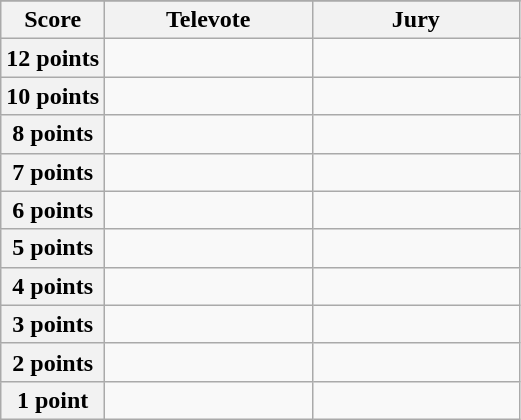<table class="wikitable">
<tr>
</tr>
<tr>
<th scope="col" width="20%">Score</th>
<th scope="col" width="40%">Televote</th>
<th scope="col" width="40%">Jury</th>
</tr>
<tr>
<th scope="row">12 points</th>
<td></td>
<td></td>
</tr>
<tr>
<th scope="row">10 points</th>
<td></td>
<td></td>
</tr>
<tr>
<th scope="row">8 points</th>
<td></td>
<td></td>
</tr>
<tr>
<th scope="row">7 points</th>
<td></td>
<td></td>
</tr>
<tr>
<th scope="row">6 points</th>
<td></td>
<td></td>
</tr>
<tr>
<th scope="row">5 points</th>
<td></td>
<td></td>
</tr>
<tr>
<th scope="row">4 points</th>
<td></td>
<td></td>
</tr>
<tr>
<th scope="row">3 points</th>
<td></td>
<td></td>
</tr>
<tr>
<th scope="row">2 points</th>
<td></td>
<td></td>
</tr>
<tr>
<th scope="row">1 point</th>
<td></td>
<td></td>
</tr>
</table>
